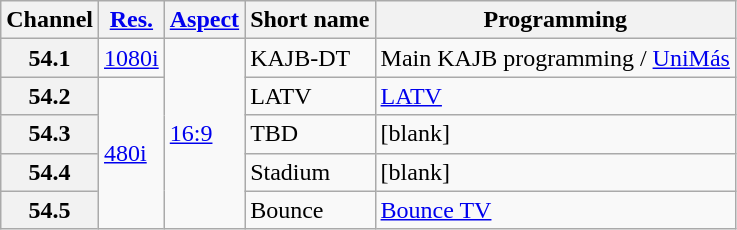<table class="wikitable">
<tr>
<th scope = "col">Channel</th>
<th scope = "col"><a href='#'>Res.</a></th>
<th scope = "col"><a href='#'>Aspect</a></th>
<th scope = "col">Short name</th>
<th scope = "col">Programming</th>
</tr>
<tr>
<th scope = "row">54.1</th>
<td><a href='#'>1080i</a></td>
<td rowspan="5"><a href='#'>16:9</a></td>
<td>KAJB-DT</td>
<td>Main KAJB programming / <a href='#'>UniMás</a></td>
</tr>
<tr>
<th scope = "row">54.2</th>
<td rowspan="4"><a href='#'>480i</a></td>
<td>LATV</td>
<td><a href='#'>LATV</a></td>
</tr>
<tr>
<th scope = "row">54.3</th>
<td>TBD</td>
<td>[blank]</td>
</tr>
<tr>
<th scope = "row">54.4</th>
<td>Stadium</td>
<td>[blank]</td>
</tr>
<tr>
<th scope = "row">54.5</th>
<td>Bounce</td>
<td><a href='#'>Bounce TV</a></td>
</tr>
</table>
